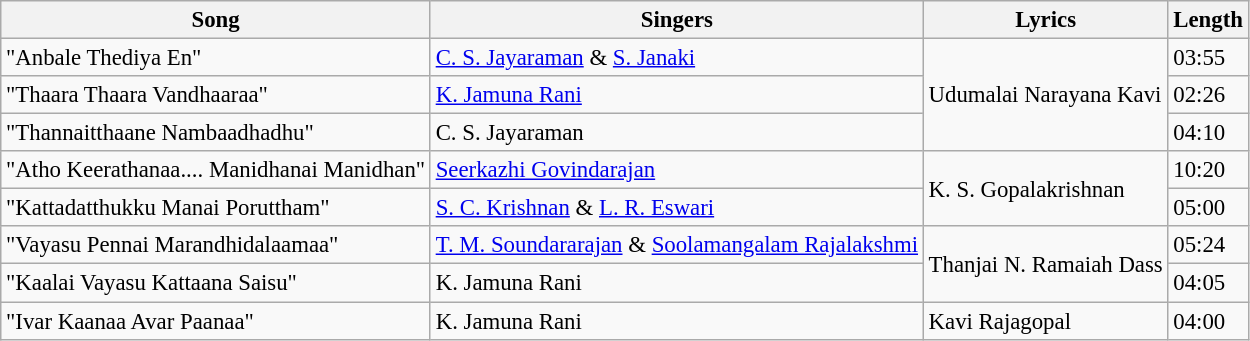<table class="wikitable" style="font-size:95%;">
<tr>
<th>Song</th>
<th>Singers</th>
<th>Lyrics</th>
<th>Length</th>
</tr>
<tr>
<td>"Anbale Thediya En"</td>
<td><a href='#'>C. S. Jayaraman</a> & <a href='#'>S. Janaki</a></td>
<td rowspan=3>Udumalai Narayana Kavi</td>
<td>03:55</td>
</tr>
<tr>
<td>"Thaara Thaara Vandhaaraa"</td>
<td><a href='#'>K. Jamuna Rani</a></td>
<td>02:26</td>
</tr>
<tr>
<td>"Thannaitthaane Nambaadhadhu"</td>
<td>C. S. Jayaraman</td>
<td>04:10</td>
</tr>
<tr>
<td>"Atho Keerathanaa.... Manidhanai Manidhan"</td>
<td><a href='#'>Seerkazhi Govindarajan</a></td>
<td rowspan=2>K. S. Gopalakrishnan</td>
<td>10:20</td>
</tr>
<tr>
<td>"Kattadatthukku Manai Poruttham"</td>
<td><a href='#'>S. C. Krishnan</a> & <a href='#'>L. R. Eswari</a></td>
<td>05:00</td>
</tr>
<tr>
<td>"Vayasu Pennai Marandhidalaamaa"</td>
<td><a href='#'>T. M. Soundararajan</a> & <a href='#'>Soolamangalam Rajalakshmi</a></td>
<td rowspan=2>Thanjai N. Ramaiah Dass</td>
<td>05:24</td>
</tr>
<tr>
<td>"Kaalai Vayasu Kattaana Saisu"</td>
<td>K. Jamuna Rani</td>
<td>04:05</td>
</tr>
<tr>
<td>"Ivar Kaanaa Avar Paanaa"</td>
<td>K. Jamuna Rani</td>
<td>Kavi Rajagopal</td>
<td>04:00</td>
</tr>
</table>
